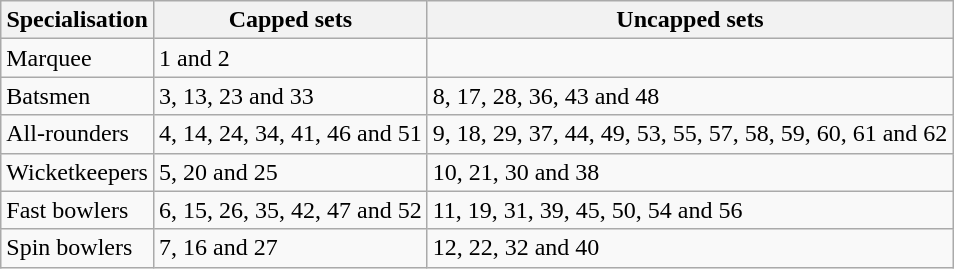<table class="wikitable">
<tr>
<th scope="col">Specialisation</th>
<th scope="col">Capped sets</th>
<th scope="col">Uncapped sets</th>
</tr>
<tr>
<td>Marquee</td>
<td>1 and 2</td>
<td></td>
</tr>
<tr>
<td>Batsmen</td>
<td>3, 13, 23 and 33</td>
<td>8, 17, 28, 36, 43 and 48</td>
</tr>
<tr>
<td>All-rounders</td>
<td>4, 14, 24, 34, 41, 46 and 51</td>
<td>9, 18, 29, 37, 44, 49, 53, 55, 57, 58, 59, 60, 61 and 62</td>
</tr>
<tr>
<td>Wicketkeepers</td>
<td>5, 20 and 25</td>
<td>10, 21, 30 and 38</td>
</tr>
<tr>
<td>Fast bowlers</td>
<td>6, 15, 26, 35, 42, 47 and 52</td>
<td>11, 19, 31, 39, 45, 50, 54 and 56</td>
</tr>
<tr>
<td>Spin bowlers</td>
<td>7, 16 and 27</td>
<td>12, 22, 32 and 40</td>
</tr>
</table>
